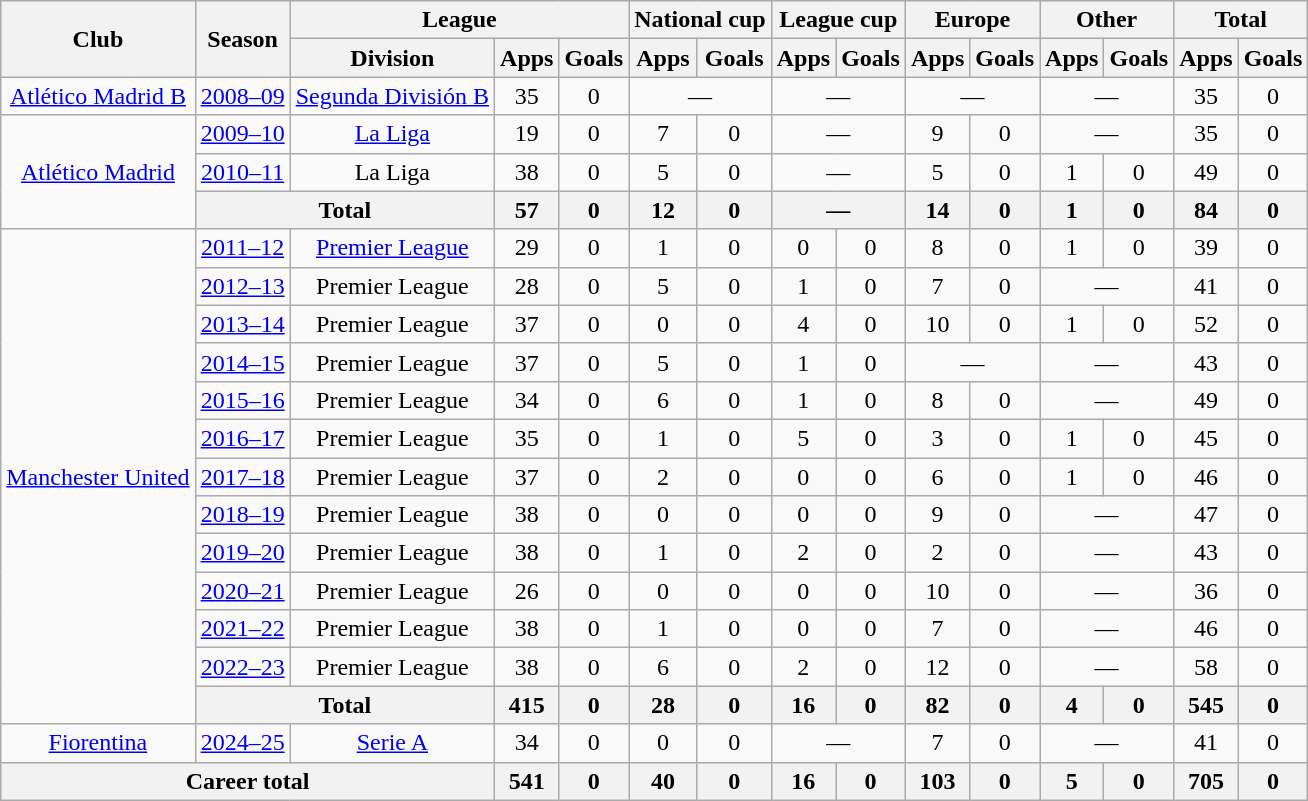<table class="wikitable" style="text-align: center;">
<tr>
<th rowspan="2">Club</th>
<th rowspan="2">Season</th>
<th colspan="3">League</th>
<th colspan="2">National cup</th>
<th colspan="2">League cup</th>
<th colspan="2">Europe</th>
<th colspan="2">Other</th>
<th colspan="2">Total</th>
</tr>
<tr>
<th>Division</th>
<th>Apps</th>
<th>Goals</th>
<th>Apps</th>
<th>Goals</th>
<th>Apps</th>
<th>Goals</th>
<th>Apps</th>
<th>Goals</th>
<th>Apps</th>
<th>Goals</th>
<th>Apps</th>
<th>Goals</th>
</tr>
<tr>
<td><a href='#'>Atlético Madrid B</a></td>
<td><a href='#'>2008–09</a></td>
<td><a href='#'>Segunda División B</a></td>
<td>35</td>
<td>0</td>
<td colspan="2">—</td>
<td colspan="2">—</td>
<td colspan="2">—</td>
<td colspan="2">—</td>
<td>35</td>
<td>0</td>
</tr>
<tr>
<td rowspan=3><a href='#'>Atlético Madrid</a></td>
<td><a href='#'>2009–10</a></td>
<td><a href='#'>La Liga</a></td>
<td>19</td>
<td>0</td>
<td>7</td>
<td>0</td>
<td colspan="2">—</td>
<td>9</td>
<td>0</td>
<td colspan="2">—</td>
<td>35</td>
<td>0</td>
</tr>
<tr>
<td><a href='#'>2010–11</a></td>
<td>La Liga</td>
<td>38</td>
<td>0</td>
<td>5</td>
<td>0</td>
<td colspan="2">—</td>
<td>5</td>
<td>0</td>
<td>1</td>
<td>0</td>
<td>49</td>
<td>0</td>
</tr>
<tr>
<th colspan="2">Total</th>
<th>57</th>
<th>0</th>
<th>12</th>
<th>0</th>
<th colspan="2">—</th>
<th>14</th>
<th>0</th>
<th>1</th>
<th>0</th>
<th>84</th>
<th>0</th>
</tr>
<tr>
<td rowspan=13><a href='#'>Manchester United</a></td>
<td><a href='#'>2011–12</a></td>
<td><a href='#'>Premier League</a></td>
<td>29</td>
<td>0</td>
<td>1</td>
<td>0</td>
<td>0</td>
<td>0</td>
<td>8</td>
<td>0</td>
<td>1</td>
<td>0</td>
<td>39</td>
<td>0</td>
</tr>
<tr>
<td><a href='#'>2012–13</a></td>
<td>Premier League</td>
<td>28</td>
<td>0</td>
<td>5</td>
<td>0</td>
<td>1</td>
<td>0</td>
<td>7</td>
<td>0</td>
<td colspan="2">—</td>
<td>41</td>
<td>0</td>
</tr>
<tr>
<td><a href='#'>2013–14</a></td>
<td>Premier League</td>
<td>37</td>
<td>0</td>
<td>0</td>
<td>0</td>
<td>4</td>
<td>0</td>
<td>10</td>
<td>0</td>
<td>1</td>
<td>0</td>
<td>52</td>
<td>0</td>
</tr>
<tr>
<td><a href='#'>2014–15</a></td>
<td>Premier League</td>
<td>37</td>
<td>0</td>
<td>5</td>
<td>0</td>
<td>1</td>
<td>0</td>
<td colspan="2">—</td>
<td colspan="2">—</td>
<td>43</td>
<td>0</td>
</tr>
<tr>
<td><a href='#'>2015–16</a></td>
<td>Premier League</td>
<td>34</td>
<td>0</td>
<td>6</td>
<td>0</td>
<td>1</td>
<td>0</td>
<td>8</td>
<td>0</td>
<td colspan="2">—</td>
<td>49</td>
<td>0</td>
</tr>
<tr>
<td><a href='#'>2016–17</a></td>
<td>Premier League</td>
<td>35</td>
<td>0</td>
<td>1</td>
<td>0</td>
<td>5</td>
<td>0</td>
<td>3</td>
<td>0</td>
<td>1</td>
<td>0</td>
<td>45</td>
<td>0</td>
</tr>
<tr>
<td><a href='#'>2017–18</a></td>
<td>Premier League</td>
<td>37</td>
<td>0</td>
<td>2</td>
<td>0</td>
<td>0</td>
<td>0</td>
<td>6</td>
<td>0</td>
<td>1</td>
<td>0</td>
<td>46</td>
<td>0</td>
</tr>
<tr>
<td><a href='#'>2018–19</a></td>
<td>Premier League</td>
<td>38</td>
<td>0</td>
<td>0</td>
<td>0</td>
<td>0</td>
<td>0</td>
<td>9</td>
<td>0</td>
<td colspan="2">—</td>
<td>47</td>
<td>0</td>
</tr>
<tr>
<td><a href='#'>2019–20</a></td>
<td>Premier League</td>
<td>38</td>
<td>0</td>
<td>1</td>
<td>0</td>
<td>2</td>
<td>0</td>
<td>2</td>
<td>0</td>
<td colspan="2">—</td>
<td>43</td>
<td>0</td>
</tr>
<tr>
<td><a href='#'>2020–21</a></td>
<td>Premier League</td>
<td>26</td>
<td>0</td>
<td>0</td>
<td>0</td>
<td>0</td>
<td>0</td>
<td>10</td>
<td>0</td>
<td colspan="2">—</td>
<td>36</td>
<td>0</td>
</tr>
<tr>
<td><a href='#'>2021–22</a></td>
<td>Premier League</td>
<td>38</td>
<td>0</td>
<td>1</td>
<td>0</td>
<td>0</td>
<td>0</td>
<td>7</td>
<td>0</td>
<td colspan="2">—</td>
<td>46</td>
<td>0</td>
</tr>
<tr>
<td><a href='#'>2022–23</a></td>
<td>Premier League</td>
<td>38</td>
<td>0</td>
<td>6</td>
<td>0</td>
<td>2</td>
<td>0</td>
<td>12</td>
<td>0</td>
<td colspan="2">—</td>
<td>58</td>
<td>0</td>
</tr>
<tr>
<th colspan="2">Total</th>
<th>415</th>
<th>0</th>
<th>28</th>
<th>0</th>
<th>16</th>
<th>0</th>
<th>82</th>
<th>0</th>
<th>4</th>
<th>0</th>
<th>545</th>
<th>0</th>
</tr>
<tr>
<td><a href='#'>Fiorentina</a></td>
<td><a href='#'>2024–25</a></td>
<td><a href='#'>Serie A</a></td>
<td>34</td>
<td>0</td>
<td>0</td>
<td>0</td>
<td colspan="2">—</td>
<td>7</td>
<td>0</td>
<td colspan="2">—</td>
<td>41</td>
<td>0</td>
</tr>
<tr>
<th colspan="3">Career total</th>
<th>541</th>
<th>0</th>
<th>40</th>
<th>0</th>
<th>16</th>
<th>0</th>
<th>103</th>
<th>0</th>
<th>5</th>
<th>0</th>
<th>705</th>
<th>0</th>
</tr>
</table>
